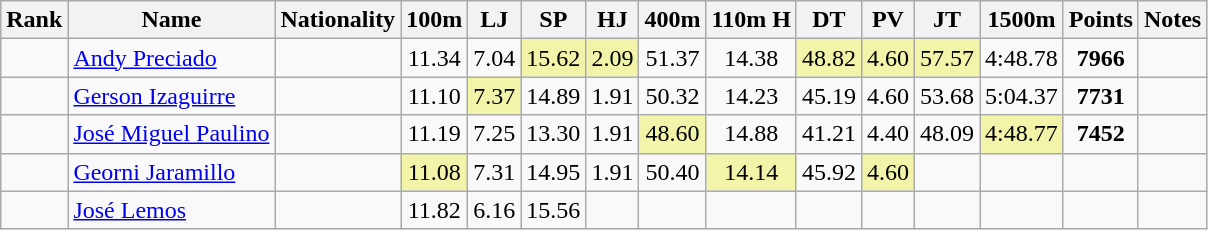<table class="wikitable sortable" style="text-align:center">
<tr>
<th>Rank</th>
<th>Name</th>
<th>Nationality</th>
<th>100m</th>
<th>LJ</th>
<th>SP</th>
<th>HJ</th>
<th>400m</th>
<th>110m H</th>
<th>DT</th>
<th>PV</th>
<th>JT</th>
<th>1500m</th>
<th>Points</th>
<th>Notes</th>
</tr>
<tr>
<td></td>
<td align=left><a href='#'>Andy Preciado</a></td>
<td align=left></td>
<td>11.34</td>
<td>7.04</td>
<td bgcolor=#F2F5A9>15.62</td>
<td bgcolor=#F2F5A9>2.09</td>
<td>51.37</td>
<td>14.38</td>
<td bgcolor=#F2F5A9>48.82</td>
<td bgcolor=#F2F5A9>4.60</td>
<td bgcolor=#F2F5A9>57.57</td>
<td>4:48.78</td>
<td><strong>7966</strong></td>
<td></td>
</tr>
<tr>
<td></td>
<td align=left><a href='#'>Gerson Izaguirre</a></td>
<td align=left></td>
<td>11.10</td>
<td bgcolor=#F2F5A9>7.37</td>
<td>14.89</td>
<td>1.91</td>
<td>50.32</td>
<td>14.23</td>
<td>45.19</td>
<td>4.60</td>
<td>53.68</td>
<td>5:04.37</td>
<td><strong>7731</strong></td>
<td></td>
</tr>
<tr>
<td></td>
<td align=left><a href='#'>José Miguel Paulino</a></td>
<td align=left></td>
<td>11.19</td>
<td>7.25</td>
<td>13.30</td>
<td>1.91</td>
<td bgcolor=#F2F5A9>48.60</td>
<td>14.88</td>
<td>41.21</td>
<td>4.40</td>
<td>48.09</td>
<td bgcolor=#F2F5A9>4:48.77</td>
<td><strong>7452</strong></td>
<td></td>
</tr>
<tr>
<td></td>
<td align=left><a href='#'>Georni Jaramillo</a></td>
<td align=left></td>
<td bgcolor=#F2F5A9>11.08</td>
<td>7.31</td>
<td>14.95</td>
<td>1.91</td>
<td>50.40</td>
<td bgcolor=#F2F5A9>14.14</td>
<td>45.92</td>
<td bgcolor=#F2F5A9>4.60</td>
<td></td>
<td></td>
<td><strong></strong></td>
<td></td>
</tr>
<tr>
<td></td>
<td align=left><a href='#'>José Lemos</a></td>
<td align=left></td>
<td>11.82</td>
<td>6.16</td>
<td>15.56</td>
<td></td>
<td></td>
<td></td>
<td></td>
<td></td>
<td></td>
<td></td>
<td><strong></strong></td>
<td></td>
</tr>
</table>
